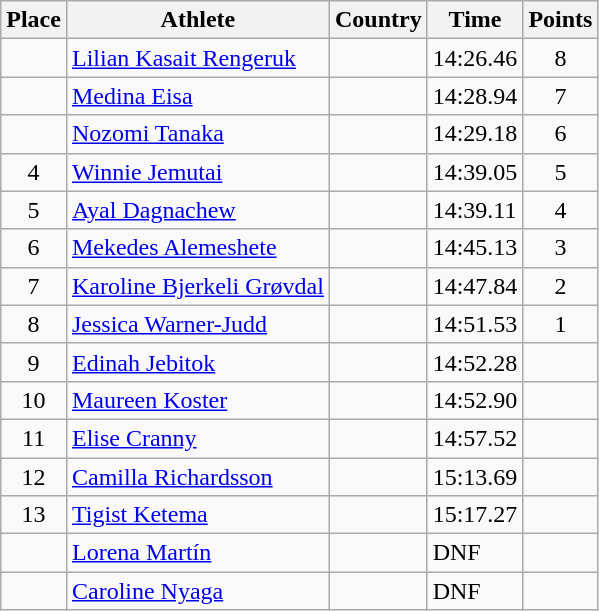<table class="wikitable">
<tr>
<th>Place</th>
<th>Athlete</th>
<th>Country</th>
<th>Time</th>
<th>Points</th>
</tr>
<tr>
<td align=center></td>
<td><a href='#'>Lilian Kasait Rengeruk</a></td>
<td></td>
<td>14:26.46</td>
<td align=center>8</td>
</tr>
<tr>
<td align=center></td>
<td><a href='#'>Medina Eisa</a></td>
<td></td>
<td>14:28.94</td>
<td align=center>7</td>
</tr>
<tr>
<td align=center></td>
<td><a href='#'>Nozomi Tanaka</a></td>
<td></td>
<td>14:29.18</td>
<td align=center>6</td>
</tr>
<tr>
<td align=center>4</td>
<td><a href='#'>Winnie Jemutai</a></td>
<td></td>
<td>14:39.05</td>
<td align=center>5</td>
</tr>
<tr>
<td align=center>5</td>
<td><a href='#'>Ayal Dagnachew</a></td>
<td></td>
<td>14:39.11</td>
<td align=center>4</td>
</tr>
<tr>
<td align=center>6</td>
<td><a href='#'>Mekedes Alemeshete</a></td>
<td></td>
<td>14:45.13</td>
<td align=center>3</td>
</tr>
<tr>
<td align=center>7</td>
<td><a href='#'>Karoline Bjerkeli Grøvdal</a></td>
<td></td>
<td>14:47.84</td>
<td align=center>2</td>
</tr>
<tr>
<td align=center>8</td>
<td><a href='#'>Jessica Warner-Judd</a></td>
<td></td>
<td>14:51.53</td>
<td align=center>1</td>
</tr>
<tr>
<td align=center>9</td>
<td><a href='#'>Edinah Jebitok</a></td>
<td></td>
<td>14:52.28</td>
<td align=center></td>
</tr>
<tr>
<td align=center>10</td>
<td><a href='#'>Maureen Koster</a></td>
<td></td>
<td>14:52.90</td>
<td align=center></td>
</tr>
<tr>
<td align=center>11</td>
<td><a href='#'>Elise Cranny</a></td>
<td></td>
<td>14:57.52</td>
<td align=center></td>
</tr>
<tr>
<td align=center>12</td>
<td><a href='#'>Camilla Richardsson</a></td>
<td></td>
<td>15:13.69</td>
<td align=center></td>
</tr>
<tr>
<td align=center>13</td>
<td><a href='#'>Tigist Ketema</a></td>
<td></td>
<td>15:17.27</td>
<td align=center></td>
</tr>
<tr>
<td align=center></td>
<td><a href='#'>Lorena Martín</a></td>
<td></td>
<td>DNF</td>
<td align=center></td>
</tr>
<tr>
<td align=center></td>
<td><a href='#'>Caroline Nyaga</a></td>
<td></td>
<td>DNF</td>
<td align=center></td>
</tr>
</table>
